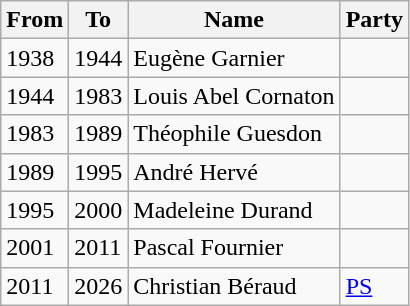<table class="wikitable">
<tr>
<th>From</th>
<th>To</th>
<th>Name</th>
<th>Party</th>
</tr>
<tr>
<td>1938</td>
<td>1944</td>
<td>Eugène Garnier</td>
<td></td>
</tr>
<tr>
<td>1944</td>
<td>1983</td>
<td>Louis Abel Cornaton</td>
<td></td>
</tr>
<tr>
<td>1983</td>
<td>1989</td>
<td>Théophile Guesdon</td>
<td></td>
</tr>
<tr>
<td>1989</td>
<td>1995</td>
<td>André Hervé</td>
<td></td>
</tr>
<tr>
<td>1995</td>
<td>2000</td>
<td>Madeleine Durand</td>
<td></td>
</tr>
<tr>
<td>2001</td>
<td>2011</td>
<td>Pascal Fournier</td>
<td></td>
</tr>
<tr>
<td>2011</td>
<td>2026</td>
<td>Christian Béraud</td>
<td><a href='#'>PS</a></td>
</tr>
</table>
